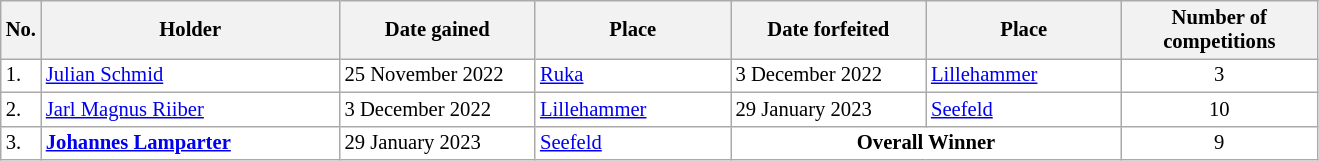<table class="wikitable plainrowheaders" style="background:#fff; font-size:86%; line-height:16px; border:grey solid 1px; border-collapse:collapse;">
<tr>
<th style="width:1em;">No.</th>
<th style="width:14em;">Holder</th>
<th style="width:9em;">Date gained</th>
<th style="width:9em;">Place</th>
<th style="width:9em;">Date forfeited</th>
<th style="width:9em;">Place</th>
<th style="width:9em;">Number of competitions</th>
</tr>
<tr>
<td>1.</td>
<td> <a href='#'>Julian Schmid</a></td>
<td>25 November 2022</td>
<td> <a href='#'>Ruka</a></td>
<td>3 December 2022</td>
<td> <a href='#'>Lillehammer</a></td>
<td align=center>3</td>
</tr>
<tr>
<td>2.</td>
<td> <a href='#'>Jarl Magnus Riiber</a></td>
<td>3 December 2022</td>
<td> <a href='#'>Lillehammer</a></td>
<td>29 January 2023</td>
<td> <a href='#'>Seefeld</a></td>
<td align=center>10</td>
</tr>
<tr>
<td>3.</td>
<td> <strong><a href='#'>Johannes Lamparter</a></strong></td>
<td>29 January 2023</td>
<td> <a href='#'>Seefeld</a></td>
<td align=center colspan=2><strong>Overall Winner</strong></td>
<td align=center>9</td>
</tr>
</table>
